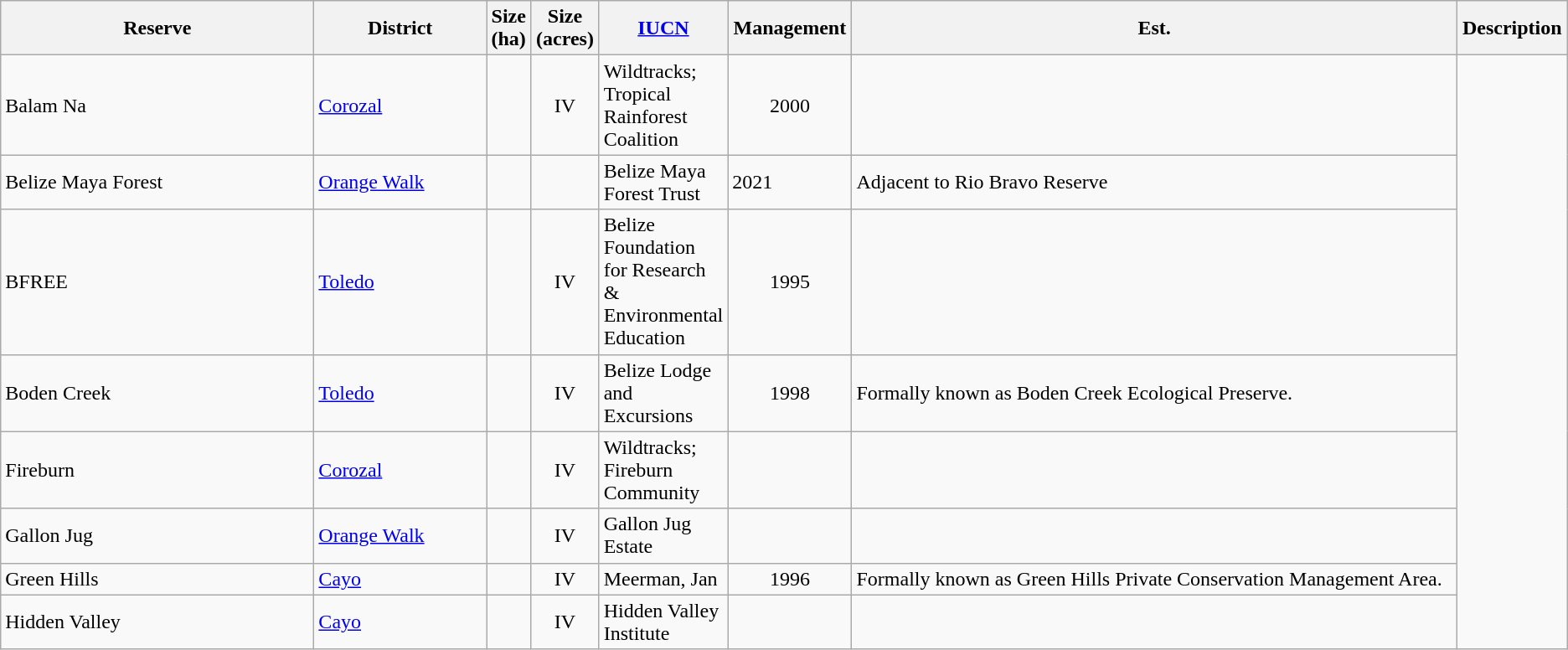<table class="wikitable sortable sticky-header sort-under">
<tr>
<th width="20%">Reserve</th>
<th width="11%">District</th>
<th>Size<br>(ha)</th>
<th>Size<br>(acres)</th>
<th width="4%"><a href='#'>IUCN</a></th>
<th>Management</th>
<th>Est.</th>
<th class="unsortable">Description</th>
</tr>
<tr>
<td>Balam Na</td>
<td><a href='#'>Corozal</a></td>
<td></td>
<td align="center">IV</td>
<td>Wildtracks; Tropical Rainforest Coalition</td>
<td align="center">2000</td>
<td></td>
</tr>
<tr>
<td>Belize Maya Forest</td>
<td><a href='#'>Orange Walk</a></td>
<td></td>
<td></td>
<td>Belize Maya Forest Trust</td>
<td>2021</td>
<td>Adjacent to Rio Bravo Reserve</td>
</tr>
<tr>
<td>BFREE</td>
<td><a href='#'>Toledo</a></td>
<td></td>
<td align="center">IV</td>
<td>Belize Foundation for Research & Environmental Education</td>
<td align="center">1995</td>
<td></td>
</tr>
<tr>
<td>Boden Creek</td>
<td><a href='#'>Toledo</a></td>
<td></td>
<td align="center">IV</td>
<td>Belize Lodge and Excursions</td>
<td align="center">1998</td>
<td>Formally known as Boden Creek Ecological Preserve.</td>
</tr>
<tr>
<td>Fireburn</td>
<td><a href='#'>Corozal</a></td>
<td></td>
<td align="center">IV</td>
<td>Wildtracks; Fireburn Community</td>
<td align="center"></td>
<td></td>
</tr>
<tr>
<td>Gallon Jug</td>
<td><a href='#'>Orange Walk</a></td>
<td></td>
<td align="center">IV</td>
<td>Gallon Jug Estate</td>
<td align="center"></td>
<td></td>
</tr>
<tr>
<td>Green Hills</td>
<td><a href='#'>Cayo</a></td>
<td></td>
<td align="center">IV</td>
<td>Meerman, Jan</td>
<td align="center">1996</td>
<td>Formally known as Green Hills Private Conservation Management Area.</td>
</tr>
<tr>
<td>Hidden Valley</td>
<td><a href='#'>Cayo</a></td>
<td></td>
<td align="center">IV</td>
<td>Hidden Valley Institute</td>
<td align="center"></td>
<td></td>
</tr>
</table>
